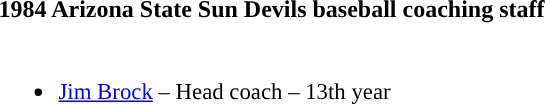<table class="toccolours">
<tr>
<th colspan=9>1984 Arizona State Sun Devils baseball coaching staff</th>
</tr>
<tr>
<td style="text-align: left; font-size: 95%;" valign="top"><br><ul><li><a href='#'>Jim Brock</a> – Head coach – 13th year</li></ul></td>
</tr>
</table>
